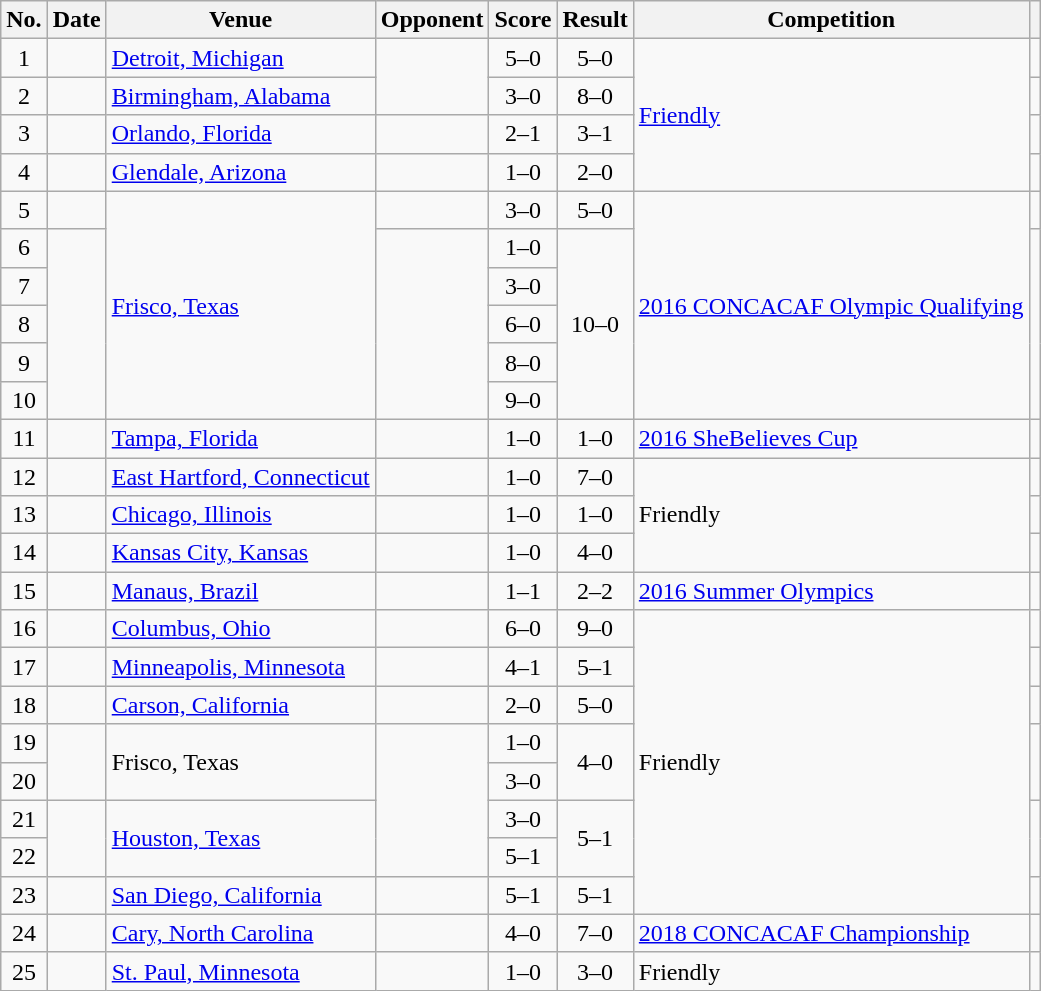<table class="wikitable sortable">
<tr>
<th scope="col">No.</th>
<th scope="col">Date</th>
<th scope="col">Venue</th>
<th scope="col">Opponent</th>
<th scope="col">Score</th>
<th scope="col">Result</th>
<th scope="col">Competition</th>
<th scope="col" class="unsortable"></th>
</tr>
<tr>
<td style="text-align:center">1</td>
<td></td>
<td><a href='#'>Detroit, Michigan</a></td>
<td rowspan=2></td>
<td style="text-align:center">5–0</td>
<td style="text-align:center">5–0</td>
<td rowspan=4><a href='#'>Friendly</a></td>
<td></td>
</tr>
<tr>
<td style="text-align:center">2</td>
<td></td>
<td><a href='#'>Birmingham, Alabama</a></td>
<td style="text-align:center">3–0</td>
<td style="text-align:center">8–0</td>
<td></td>
</tr>
<tr>
<td style="text-align:center">3</td>
<td></td>
<td><a href='#'>Orlando, Florida</a></td>
<td></td>
<td style="text-align:center">2–1</td>
<td style="text-align:center">3–1</td>
<td></td>
</tr>
<tr>
<td style="text-align:center">4</td>
<td></td>
<td><a href='#'>Glendale, Arizona</a></td>
<td></td>
<td style="text-align:center">1–0</td>
<td style="text-align:center">2–0</td>
<td></td>
</tr>
<tr>
<td style="text-align:center">5</td>
<td></td>
<td rowspan=6><a href='#'>Frisco, Texas</a></td>
<td></td>
<td style="text-align:center">3–0</td>
<td style="text-align:center">5–0</td>
<td rowspan=6><a href='#'>2016 CONCACAF Olympic Qualifying</a></td>
<td></td>
</tr>
<tr>
<td style="text-align:center">6</td>
<td rowspan=5></td>
<td rowspan=5></td>
<td style="text-align:center">1–0</td>
<td rowspan=5 style="text-align:center">10–0</td>
<td rowspan=5></td>
</tr>
<tr>
<td style="text-align:center">7</td>
<td style="text-align:center">3–0</td>
</tr>
<tr>
<td style="text-align:center">8</td>
<td style="text-align:center">6–0</td>
</tr>
<tr>
<td style="text-align:center">9</td>
<td style="text-align:center">8–0</td>
</tr>
<tr>
<td style="text-align:center">10</td>
<td style="text-align:center">9–0</td>
</tr>
<tr>
<td style="text-align:center">11</td>
<td></td>
<td><a href='#'>Tampa, Florida</a></td>
<td></td>
<td style="text-align:center">1–0</td>
<td style="text-align:center">1–0</td>
<td><a href='#'>2016 SheBelieves Cup</a></td>
<td></td>
</tr>
<tr>
<td style="text-align:center">12</td>
<td></td>
<td><a href='#'>East Hartford, Connecticut</a></td>
<td></td>
<td style="text-align:center">1–0</td>
<td style="text-align:center">7–0</td>
<td rowspan=3>Friendly</td>
<td></td>
</tr>
<tr>
<td style="text-align:center">13</td>
<td></td>
<td><a href='#'>Chicago, Illinois</a></td>
<td></td>
<td style="text-align:center">1–0</td>
<td style="text-align:center">1–0</td>
<td></td>
</tr>
<tr>
<td style="text-align:center">14</td>
<td></td>
<td><a href='#'>Kansas City, Kansas</a></td>
<td></td>
<td style="text-align:center">1–0</td>
<td style="text-align:center">4–0</td>
<td></td>
</tr>
<tr>
<td style="text-align:center">15</td>
<td></td>
<td><a href='#'>Manaus, Brazil</a></td>
<td></td>
<td style="text-align:center">1–1</td>
<td style="text-align:center">2–2</td>
<td><a href='#'>2016 Summer Olympics</a></td>
<td></td>
</tr>
<tr>
<td style="text-align:center">16</td>
<td></td>
<td><a href='#'>Columbus, Ohio</a></td>
<td></td>
<td style="text-align:center">6–0</td>
<td style="text-align:center">9–0</td>
<td rowspan=8>Friendly</td>
<td></td>
</tr>
<tr>
<td style="text-align:center">17</td>
<td></td>
<td><a href='#'>Minneapolis, Minnesota</a></td>
<td></td>
<td style="text-align:center">4–1</td>
<td style="text-align:center">5–1</td>
<td></td>
</tr>
<tr>
<td style="text-align:center">18</td>
<td></td>
<td><a href='#'>Carson, California</a></td>
<td></td>
<td style="text-align:center">2–0</td>
<td style="text-align:center">5–0</td>
<td></td>
</tr>
<tr>
<td style="text-align:center">19</td>
<td rowspan=2></td>
<td rowspan=2>Frisco, Texas</td>
<td rowspan=4></td>
<td style="text-align:center">1–0</td>
<td rowspan=2 style="text-align:center">4–0</td>
<td rowspan=2></td>
</tr>
<tr>
<td style="text-align:center">20</td>
<td style="text-align:center">3–0</td>
</tr>
<tr>
<td style="text-align:center">21</td>
<td rowspan=2></td>
<td rowspan=2><a href='#'>Houston, Texas</a></td>
<td style="text-align:center">3–0</td>
<td rowspan=2 style="text-align:center">5–1</td>
<td rowspan=2></td>
</tr>
<tr>
<td style="text-align:center">22</td>
<td style="text-align:center">5–1</td>
</tr>
<tr>
<td style="text-align:center">23</td>
<td></td>
<td><a href='#'>San Diego, California</a></td>
<td></td>
<td style="text-align:center">5–1</td>
<td style="text-align:center">5–1</td>
<td></td>
</tr>
<tr>
<td style="text-align:center">24</td>
<td></td>
<td><a href='#'>Cary, North Carolina</a></td>
<td></td>
<td style="text-align:center">4–0</td>
<td style="text-align:center">7–0</td>
<td><a href='#'>2018 CONCACAF Championship</a></td>
<td></td>
</tr>
<tr>
<td style="text-align:center">25</td>
<td></td>
<td><a href='#'>St. Paul, Minnesota</a></td>
<td></td>
<td style="text-align:center">1–0</td>
<td style="text-align:center">3–0</td>
<td>Friendly</td>
<td></td>
</tr>
</table>
